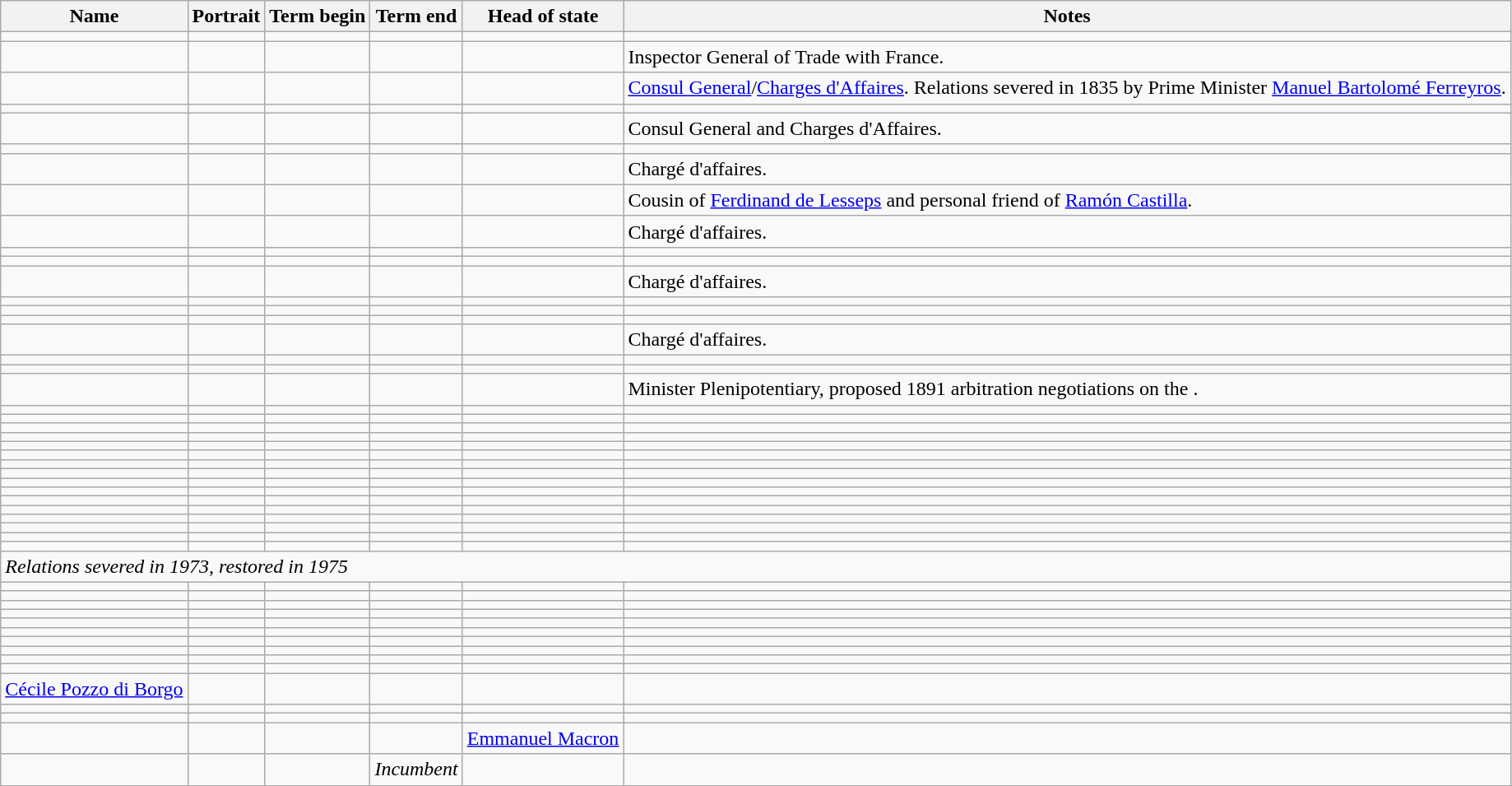<table class="wikitable sortable"  text-align:center;">
<tr>
<th>Name</th>
<th class="unsortable">Portrait</th>
<th>Term begin</th>
<th>Term end</th>
<th>Head of state</th>
<th class="unsortable">Notes</th>
</tr>
<tr>
<td></td>
<td></td>
<td></td>
<td></td>
<td></td>
<td></td>
</tr>
<tr>
<td></td>
<td></td>
<td></td>
<td></td>
<td></td>
<td>Inspector General of Trade with France.</td>
</tr>
<tr>
<td></td>
<td></td>
<td></td>
<td></td>
<td></td>
<td><a href='#'>Consul General</a>/<a href='#'>Charges d'Affaires</a>. Relations severed in 1835 by Prime Minister <a href='#'>Manuel Bartolomé Ferreyros</a>.</td>
</tr>
<tr>
<td></td>
<td></td>
<td></td>
<td></td>
<td></td>
<td></td>
</tr>
<tr>
<td></td>
<td></td>
<td></td>
<td></td>
<td></td>
<td>Consul General and Charges d'Affaires.</td>
</tr>
<tr>
<td></td>
<td></td>
<td></td>
<td></td>
<td></td>
<td></td>
</tr>
<tr>
<td></td>
<td></td>
<td></td>
<td></td>
<td></td>
<td>Chargé d'affaires.</td>
</tr>
<tr>
<td></td>
<td></td>
<td></td>
<td></td>
<td></td>
<td>Cousin of <a href='#'>Ferdinand de Lesseps</a> and personal friend of <a href='#'>Ramón Castilla</a>.</td>
</tr>
<tr>
<td></td>
<td></td>
<td></td>
<td></td>
<td></td>
<td>Chargé d'affaires.</td>
</tr>
<tr>
<td></td>
<td></td>
<td></td>
<td></td>
<td></td>
<td></td>
</tr>
<tr>
<td></td>
<td></td>
<td></td>
<td></td>
<td></td>
<td></td>
</tr>
<tr>
<td></td>
<td></td>
<td></td>
<td></td>
<td></td>
<td>Chargé d'affaires.</td>
</tr>
<tr>
<td></td>
<td></td>
<td></td>
<td></td>
<td></td>
<td></td>
</tr>
<tr>
<td></td>
<td></td>
<td></td>
<td></td>
<td></td>
<td></td>
</tr>
<tr>
<td></td>
<td></td>
<td></td>
<td></td>
<td></td>
<td></td>
</tr>
<tr>
<td></td>
<td></td>
<td></td>
<td></td>
<td></td>
<td>Chargé d'affaires.</td>
</tr>
<tr>
<td></td>
<td></td>
<td></td>
<td></td>
<td></td>
<td></td>
</tr>
<tr>
<td></td>
<td></td>
<td></td>
<td></td>
<td></td>
<td></td>
</tr>
<tr>
<td></td>
<td></td>
<td></td>
<td></td>
<td></td>
<td>Minister Plenipotentiary, proposed 1891 arbitration negotiations on the .</td>
</tr>
<tr>
<td></td>
<td></td>
<td></td>
<td></td>
<td></td>
<td></td>
</tr>
<tr>
<td></td>
<td></td>
<td></td>
<td></td>
<td></td>
<td></td>
</tr>
<tr>
<td></td>
<td></td>
<td></td>
<td></td>
<td></td>
<td></td>
</tr>
<tr>
<td></td>
<td></td>
<td></td>
<td></td>
<td></td>
<td></td>
</tr>
<tr>
<td></td>
<td></td>
<td></td>
<td></td>
<td></td>
<td></td>
</tr>
<tr>
<td></td>
<td></td>
<td></td>
<td></td>
<td></td>
<td></td>
</tr>
<tr>
<td></td>
<td></td>
<td></td>
<td></td>
<td></td>
<td></td>
</tr>
<tr>
<td></td>
<td></td>
<td></td>
<td></td>
<td></td>
<td></td>
</tr>
<tr>
<td></td>
<td></td>
<td></td>
<td></td>
<td></td>
<td></td>
</tr>
<tr>
<td></td>
<td></td>
<td></td>
<td></td>
<td></td>
<td></td>
</tr>
<tr>
<td></td>
<td></td>
<td></td>
<td></td>
<td></td>
<td></td>
</tr>
<tr>
<td></td>
<td></td>
<td></td>
<td></td>
<td></td>
<td></td>
</tr>
<tr>
<td></td>
<td></td>
<td></td>
<td></td>
<td></td>
<td></td>
</tr>
<tr>
<td></td>
<td></td>
<td></td>
<td></td>
<td></td>
<td></td>
</tr>
<tr>
<td></td>
<td></td>
<td></td>
<td></td>
<td></td>
<td></td>
</tr>
<tr>
<td></td>
<td></td>
<td></td>
<td></td>
<td></td>
<td></td>
</tr>
<tr>
<td colspan=6><div><em>Relations severed in 1973, restored in 1975</em></div></td>
</tr>
<tr>
<td></td>
<td></td>
<td></td>
<td></td>
<td></td>
<td></td>
</tr>
<tr>
<td></td>
<td></td>
<td></td>
<td></td>
<td></td>
<td></td>
</tr>
<tr>
<td></td>
<td></td>
<td></td>
<td></td>
<td></td>
<td></td>
</tr>
<tr>
<td></td>
<td></td>
<td></td>
<td></td>
<td></td>
<td></td>
</tr>
<tr>
<td></td>
<td></td>
<td></td>
<td></td>
<td></td>
<td></td>
</tr>
<tr>
<td></td>
<td></td>
<td></td>
<td></td>
<td></td>
<td></td>
</tr>
<tr>
<td></td>
<td></td>
<td></td>
<td></td>
<td></td>
<td></td>
</tr>
<tr>
<td></td>
<td></td>
<td></td>
<td></td>
<td></td>
<td></td>
</tr>
<tr>
<td></td>
<td></td>
<td></td>
<td></td>
<td></td>
<td></td>
</tr>
<tr>
<td></td>
<td></td>
<td></td>
<td></td>
<td></td>
<td></td>
</tr>
<tr>
<td><a href='#'>Cécile Pozzo di Borgo</a></td>
<td></td>
<td></td>
<td></td>
<td></td>
<td></td>
</tr>
<tr>
<td></td>
<td></td>
<td></td>
<td></td>
<td></td>
<td></td>
</tr>
<tr>
<td></td>
<td></td>
<td></td>
<td></td>
<td></td>
<td></td>
</tr>
<tr>
<td></td>
<td></td>
<td></td>
<td></td>
<td><a href='#'>Emmanuel Macron</a></td>
<td></td>
</tr>
<tr>
<td></td>
<td></td>
<td></td>
<td><em>Incumbent</em></td>
<td></td>
<td></td>
</tr>
<tr>
</tr>
</table>
